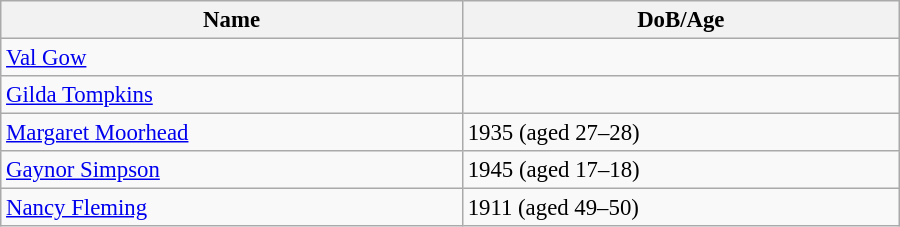<table class="wikitable" style="width:600px; font-size:95%;">
<tr>
<th align="left">Name</th>
<th align="left">DoB/Age</th>
</tr>
<tr>
<td align="left"><a href='#'>Val Gow</a></td>
<td align="left"></td>
</tr>
<tr>
<td align="left"><a href='#'>Gilda Tompkins</a></td>
<td align="left"></td>
</tr>
<tr>
<td align="left"><a href='#'>Margaret Moorhead</a></td>
<td align="left">1935 (aged 27–28)</td>
</tr>
<tr>
<td align="left"><a href='#'>Gaynor Simpson</a></td>
<td align="left">1945 (aged 17–18)</td>
</tr>
<tr>
<td align="left"><a href='#'>Nancy Fleming</a></td>
<td align="left">1911 (aged 49–50)</td>
</tr>
</table>
